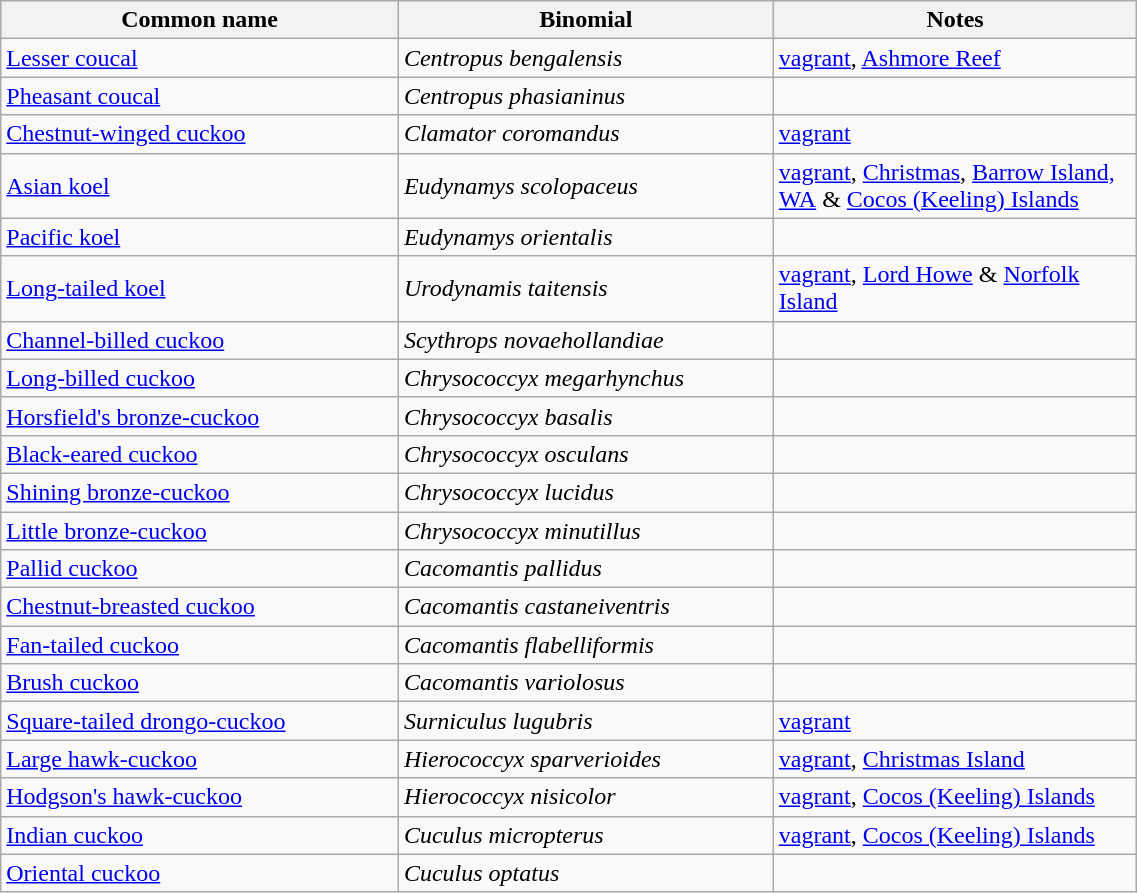<table style="width:60%;" class="wikitable">
<tr>
<th width=35%>Common name</th>
<th width=33%>Binomial</th>
<th width=32%>Notes</th>
</tr>
<tr>
<td><a href='#'>Lesser coucal</a></td>
<td><em>Centropus bengalensis</em></td>
<td><a href='#'>vagrant</a>, <a href='#'>Ashmore Reef</a></td>
</tr>
<tr>
<td><a href='#'>Pheasant coucal</a></td>
<td><em>Centropus phasianinus</em></td>
<td></td>
</tr>
<tr>
<td><a href='#'>Chestnut-winged cuckoo</a></td>
<td><em>Clamator coromandus</em></td>
<td><a href='#'>vagrant</a></td>
</tr>
<tr>
<td><a href='#'>Asian koel</a></td>
<td><em>Eudynamys scolopaceus</em></td>
<td><a href='#'>vagrant</a>, <a href='#'>Christmas</a>, <a href='#'>Barrow Island, WA</a> & <a href='#'>Cocos (Keeling) Islands</a></td>
</tr>
<tr>
<td><a href='#'>Pacific koel</a></td>
<td><em>Eudynamys orientalis</em></td>
<td></td>
</tr>
<tr>
<td><a href='#'>Long-tailed koel</a></td>
<td><em>Urodynamis taitensis</em></td>
<td><a href='#'>vagrant</a>, <a href='#'>Lord Howe</a> & <a href='#'>Norfolk Island</a></td>
</tr>
<tr>
<td><a href='#'>Channel-billed cuckoo</a></td>
<td><em>Scythrops novaehollandiae</em></td>
<td></td>
</tr>
<tr>
<td><a href='#'>Long-billed cuckoo</a></td>
<td><em>Chrysococcyx megarhynchus</em></td>
<td></td>
</tr>
<tr>
<td><a href='#'>Horsfield's bronze-cuckoo</a></td>
<td><em>Chrysococcyx basalis</em></td>
<td></td>
</tr>
<tr>
<td><a href='#'>Black-eared cuckoo</a></td>
<td><em>Chrysococcyx osculans</em></td>
<td></td>
</tr>
<tr>
<td><a href='#'>Shining bronze-cuckoo</a></td>
<td><em>Chrysococcyx lucidus</em></td>
<td></td>
</tr>
<tr>
<td><a href='#'>Little bronze-cuckoo</a></td>
<td><em>Chrysococcyx minutillus</em></td>
<td></td>
</tr>
<tr>
<td><a href='#'>Pallid cuckoo</a></td>
<td><em>Cacomantis pallidus</em></td>
<td></td>
</tr>
<tr>
<td><a href='#'>Chestnut-breasted cuckoo</a></td>
<td><em>Cacomantis castaneiventris</em></td>
<td></td>
</tr>
<tr>
<td><a href='#'>Fan-tailed cuckoo</a></td>
<td><em>Cacomantis flabelliformis</em></td>
<td></td>
</tr>
<tr>
<td><a href='#'>Brush cuckoo</a></td>
<td><em>Cacomantis variolosus</em></td>
<td></td>
</tr>
<tr>
<td><a href='#'>Square-tailed drongo-cuckoo</a></td>
<td><em>Surniculus lugubris</em></td>
<td><a href='#'>vagrant</a></td>
</tr>
<tr>
<td><a href='#'>Large hawk-cuckoo</a></td>
<td><em>Hierococcyx sparverioides</em></td>
<td><a href='#'>vagrant</a>, <a href='#'>Christmas Island</a></td>
</tr>
<tr>
<td><a href='#'>Hodgson's hawk-cuckoo</a></td>
<td><em>Hierococcyx nisicolor</em></td>
<td><a href='#'>vagrant</a>, <a href='#'>Cocos (Keeling) Islands</a></td>
</tr>
<tr>
<td><a href='#'>Indian cuckoo</a></td>
<td><em>Cuculus micropterus</em></td>
<td><a href='#'>vagrant</a>, <a href='#'>Cocos (Keeling) Islands</a></td>
</tr>
<tr>
<td><a href='#'>Oriental cuckoo</a></td>
<td><em>Cuculus optatus</em></td>
<td></td>
</tr>
</table>
